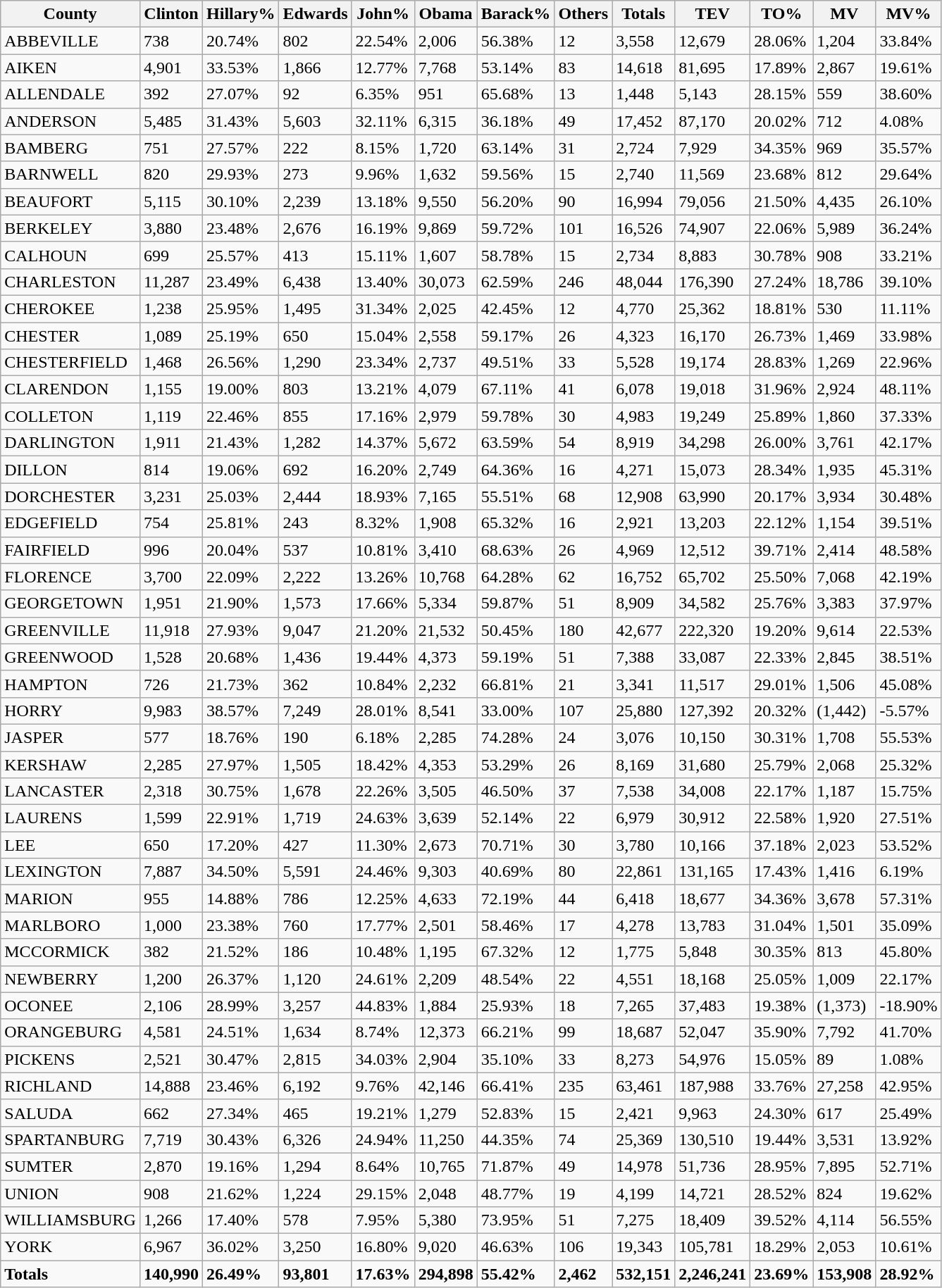<table class="wikitable sortable mw-collapsible mw-collapsed">
<tr>
<th>County</th>
<th>Clinton</th>
<th>Hillary%</th>
<th>Edwards</th>
<th>John%</th>
<th>Obama</th>
<th>Barack%</th>
<th>Others</th>
<th>Totals</th>
<th>TEV</th>
<th>TO%</th>
<th>MV</th>
<th>MV%</th>
</tr>
<tr>
<td>ABBEVILLE</td>
<td>738</td>
<td>20.74%</td>
<td>802</td>
<td>22.54%</td>
<td>2,006</td>
<td>56.38%</td>
<td>12</td>
<td>3,558</td>
<td>12,679</td>
<td>28.06%</td>
<td>1,204</td>
<td>33.84%</td>
</tr>
<tr>
<td>AIKEN</td>
<td>4,901</td>
<td>33.53%</td>
<td>1,866</td>
<td>12.77%</td>
<td>7,768</td>
<td>53.14%</td>
<td>83</td>
<td>14,618</td>
<td>81,695</td>
<td>17.89%</td>
<td>2,867</td>
<td>19.61%</td>
</tr>
<tr>
<td>ALLENDALE</td>
<td>392</td>
<td>27.07%</td>
<td>92</td>
<td>6.35%</td>
<td>951</td>
<td>65.68%</td>
<td>13</td>
<td>1,448</td>
<td>5,143</td>
<td>28.15%</td>
<td>559</td>
<td>38.60%</td>
</tr>
<tr>
<td>ANDERSON</td>
<td>5,485</td>
<td>31.43%</td>
<td>5,603</td>
<td>32.11%</td>
<td>6,315</td>
<td>36.18%</td>
<td>49</td>
<td>17,452</td>
<td>87,170</td>
<td>20.02%</td>
<td>712</td>
<td>4.08%</td>
</tr>
<tr>
<td>BAMBERG</td>
<td>751</td>
<td>27.57%</td>
<td>222</td>
<td>8.15%</td>
<td>1,720</td>
<td>63.14%</td>
<td>31</td>
<td>2,724</td>
<td>7,929</td>
<td>34.35%</td>
<td>969</td>
<td>35.57%</td>
</tr>
<tr>
<td>BARNWELL</td>
<td>820</td>
<td>29.93%</td>
<td>273</td>
<td>9.96%</td>
<td>1,632</td>
<td>59.56%</td>
<td>15</td>
<td>2,740</td>
<td>11,569</td>
<td>23.68%</td>
<td>812</td>
<td>29.64%</td>
</tr>
<tr>
<td>BEAUFORT</td>
<td>5,115</td>
<td>30.10%</td>
<td>2,239</td>
<td>13.18%</td>
<td>9,550</td>
<td>56.20%</td>
<td>90</td>
<td>16,994</td>
<td>79,056</td>
<td>21.50%</td>
<td>4,435</td>
<td>26.10%</td>
</tr>
<tr>
<td>BERKELEY</td>
<td>3,880</td>
<td>23.48%</td>
<td>2,676</td>
<td>16.19%</td>
<td>9,869</td>
<td>59.72%</td>
<td>101</td>
<td>16,526</td>
<td>74,907</td>
<td>22.06%</td>
<td>5,989</td>
<td>36.24%</td>
</tr>
<tr>
<td>CALHOUN</td>
<td>699</td>
<td>25.57%</td>
<td>413</td>
<td>15.11%</td>
<td>1,607</td>
<td>58.78%</td>
<td>15</td>
<td>2,734</td>
<td>8,883</td>
<td>30.78%</td>
<td>908</td>
<td>33.21%</td>
</tr>
<tr>
<td>CHARLESTON</td>
<td>11,287</td>
<td>23.49%</td>
<td>6,438</td>
<td>13.40%</td>
<td>30,073</td>
<td>62.59%</td>
<td>246</td>
<td>48,044</td>
<td>176,390</td>
<td>27.24%</td>
<td>18,786</td>
<td>39.10%</td>
</tr>
<tr>
<td>CHEROKEE</td>
<td>1,238</td>
<td>25.95%</td>
<td>1,495</td>
<td>31.34%</td>
<td>2,025</td>
<td>42.45%</td>
<td>12</td>
<td>4,770</td>
<td>25,362</td>
<td>18.81%</td>
<td>530</td>
<td>11.11%</td>
</tr>
<tr>
<td>CHESTER</td>
<td>1,089</td>
<td>25.19%</td>
<td>650</td>
<td>15.04%</td>
<td>2,558</td>
<td>59.17%</td>
<td>26</td>
<td>4,323</td>
<td>16,170</td>
<td>26.73%</td>
<td>1,469</td>
<td>33.98%</td>
</tr>
<tr>
<td>CHESTERFIELD</td>
<td>1,468</td>
<td>26.56%</td>
<td>1,290</td>
<td>23.34%</td>
<td>2,737</td>
<td>49.51%</td>
<td>33</td>
<td>5,528</td>
<td>19,174</td>
<td>28.83%</td>
<td>1,269</td>
<td>22.96%</td>
</tr>
<tr>
<td>CLARENDON</td>
<td>1,155</td>
<td>19.00%</td>
<td>803</td>
<td>13.21%</td>
<td>4,079</td>
<td>67.11%</td>
<td>41</td>
<td>6,078</td>
<td>19,018</td>
<td>31.96%</td>
<td>2,924</td>
<td>48.11%</td>
</tr>
<tr>
<td>COLLETON</td>
<td>1,119</td>
<td>22.46%</td>
<td>855</td>
<td>17.16%</td>
<td>2,979</td>
<td>59.78%</td>
<td>30</td>
<td>4,983</td>
<td>19,249</td>
<td>25.89%</td>
<td>1,860</td>
<td>37.33%</td>
</tr>
<tr>
<td>DARLINGTON</td>
<td>1,911</td>
<td>21.43%</td>
<td>1,282</td>
<td>14.37%</td>
<td>5,672</td>
<td>63.59%</td>
<td>54</td>
<td>8,919</td>
<td>34,298</td>
<td>26.00%</td>
<td>3,761</td>
<td>42.17%</td>
</tr>
<tr>
<td>DILLON</td>
<td>814</td>
<td>19.06%</td>
<td>692</td>
<td>16.20%</td>
<td>2,749</td>
<td>64.36%</td>
<td>16</td>
<td>4,271</td>
<td>15,073</td>
<td>28.34%</td>
<td>1,935</td>
<td>45.31%</td>
</tr>
<tr>
<td>DORCHESTER</td>
<td>3,231</td>
<td>25.03%</td>
<td>2,444</td>
<td>18.93%</td>
<td>7,165</td>
<td>55.51%</td>
<td>68</td>
<td>12,908</td>
<td>63,990</td>
<td>20.17%</td>
<td>3,934</td>
<td>30.48%</td>
</tr>
<tr>
<td>EDGEFIELD</td>
<td>754</td>
<td>25.81%</td>
<td>243</td>
<td>8.32%</td>
<td>1,908</td>
<td>65.32%</td>
<td>16</td>
<td>2,921</td>
<td>13,203</td>
<td>22.12%</td>
<td>1,154</td>
<td>39.51%</td>
</tr>
<tr>
<td>FAIRFIELD</td>
<td>996</td>
<td>20.04%</td>
<td>537</td>
<td>10.81%</td>
<td>3,410</td>
<td>68.63%</td>
<td>26</td>
<td>4,969</td>
<td>12,512</td>
<td>39.71%</td>
<td>2,414</td>
<td>48.58%</td>
</tr>
<tr>
<td>FLORENCE</td>
<td>3,700</td>
<td>22.09%</td>
<td>2,222</td>
<td>13.26%</td>
<td>10,768</td>
<td>64.28%</td>
<td>62</td>
<td>16,752</td>
<td>65,702</td>
<td>25.50%</td>
<td>7,068</td>
<td>42.19%</td>
</tr>
<tr>
<td>GEORGETOWN</td>
<td>1,951</td>
<td>21.90%</td>
<td>1,573</td>
<td>17.66%</td>
<td>5,334</td>
<td>59.87%</td>
<td>51</td>
<td>8,909</td>
<td>34,582</td>
<td>25.76%</td>
<td>3,383</td>
<td>37.97%</td>
</tr>
<tr>
<td>GREENVILLE</td>
<td>11,918</td>
<td>27.93%</td>
<td>9,047</td>
<td>21.20%</td>
<td>21,532</td>
<td>50.45%</td>
<td>180</td>
<td>42,677</td>
<td>222,320</td>
<td>19.20%</td>
<td>9,614</td>
<td>22.53%</td>
</tr>
<tr>
<td>GREENWOOD</td>
<td>1,528</td>
<td>20.68%</td>
<td>1,436</td>
<td>19.44%</td>
<td>4,373</td>
<td>59.19%</td>
<td>51</td>
<td>7,388</td>
<td>33,087</td>
<td>22.33%</td>
<td>2,845</td>
<td>38.51%</td>
</tr>
<tr>
<td>HAMPTON</td>
<td>726</td>
<td>21.73%</td>
<td>362</td>
<td>10.84%</td>
<td>2,232</td>
<td>66.81%</td>
<td>21</td>
<td>3,341</td>
<td>11,517</td>
<td>29.01%</td>
<td>1,506</td>
<td>45.08%</td>
</tr>
<tr>
<td>HORRY</td>
<td>9,983</td>
<td>38.57%</td>
<td>7,249</td>
<td>28.01%</td>
<td>8,541</td>
<td>33.00%</td>
<td>107</td>
<td>25,880</td>
<td>127,392</td>
<td>20.32%</td>
<td>(1,442)</td>
<td>-5.57%</td>
</tr>
<tr>
<td>JASPER</td>
<td>577</td>
<td>18.76%</td>
<td>190</td>
<td>6.18%</td>
<td>2,285</td>
<td>74.28%</td>
<td>24</td>
<td>3,076</td>
<td>10,150</td>
<td>30.31%</td>
<td>1,708</td>
<td>55.53%</td>
</tr>
<tr>
<td>KERSHAW</td>
<td>2,285</td>
<td>27.97%</td>
<td>1,505</td>
<td>18.42%</td>
<td>4,353</td>
<td>53.29%</td>
<td>26</td>
<td>8,169</td>
<td>31,680</td>
<td>25.79%</td>
<td>2,068</td>
<td>25.32%</td>
</tr>
<tr>
<td>LANCASTER</td>
<td>2,318</td>
<td>30.75%</td>
<td>1,678</td>
<td>22.26%</td>
<td>3,505</td>
<td>46.50%</td>
<td>37</td>
<td>7,538</td>
<td>34,008</td>
<td>22.17%</td>
<td>1,187</td>
<td>15.75%</td>
</tr>
<tr>
<td>LAURENS</td>
<td>1,599</td>
<td>22.91%</td>
<td>1,719</td>
<td>24.63%</td>
<td>3,639</td>
<td>52.14%</td>
<td>22</td>
<td>6,979</td>
<td>30,912</td>
<td>22.58%</td>
<td>1,920</td>
<td>27.51%</td>
</tr>
<tr>
<td>LEE</td>
<td>650</td>
<td>17.20%</td>
<td>427</td>
<td>11.30%</td>
<td>2,673</td>
<td>70.71%</td>
<td>30</td>
<td>3,780</td>
<td>10,166</td>
<td>37.18%</td>
<td>2,023</td>
<td>53.52%</td>
</tr>
<tr>
<td>LEXINGTON</td>
<td>7,887</td>
<td>34.50%</td>
<td>5,591</td>
<td>24.46%</td>
<td>9,303</td>
<td>40.69%</td>
<td>80</td>
<td>22,861</td>
<td>131,165</td>
<td>17.43%</td>
<td>1,416</td>
<td>6.19%</td>
</tr>
<tr>
<td>MARION</td>
<td>955</td>
<td>14.88%</td>
<td>786</td>
<td>12.25%</td>
<td>4,633</td>
<td>72.19%</td>
<td>44</td>
<td>6,418</td>
<td>18,677</td>
<td>34.36%</td>
<td>3,678</td>
<td>57.31%</td>
</tr>
<tr>
<td>MARLBORO</td>
<td>1,000</td>
<td>23.38%</td>
<td>760</td>
<td>17.77%</td>
<td>2,501</td>
<td>58.46%</td>
<td>17</td>
<td>4,278</td>
<td>13,783</td>
<td>31.04%</td>
<td>1,501</td>
<td>35.09%</td>
</tr>
<tr>
<td>MCCORMICK</td>
<td>382</td>
<td>21.52%</td>
<td>186</td>
<td>10.48%</td>
<td>1,195</td>
<td>67.32%</td>
<td>12</td>
<td>1,775</td>
<td>5,848</td>
<td>30.35%</td>
<td>813</td>
<td>45.80%</td>
</tr>
<tr>
<td>NEWBERRY</td>
<td>1,200</td>
<td>26.37%</td>
<td>1,120</td>
<td>24.61%</td>
<td>2,209</td>
<td>48.54%</td>
<td>22</td>
<td>4,551</td>
<td>18,168</td>
<td>25.05%</td>
<td>1,009</td>
<td>22.17%</td>
</tr>
<tr>
<td>OCONEE</td>
<td>2,106</td>
<td>28.99%</td>
<td>3,257</td>
<td>44.83%</td>
<td>1,884</td>
<td>25.93%</td>
<td>18</td>
<td>7,265</td>
<td>37,483</td>
<td>19.38%</td>
<td>(1,373)</td>
<td>-18.90%</td>
</tr>
<tr>
<td>ORANGEBURG</td>
<td>4,581</td>
<td>24.51%</td>
<td>1,634</td>
<td>8.74%</td>
<td>12,373</td>
<td>66.21%</td>
<td>99</td>
<td>18,687</td>
<td>52,047</td>
<td>35.90%</td>
<td>7,792</td>
<td>41.70%</td>
</tr>
<tr>
<td>PICKENS</td>
<td>2,521</td>
<td>30.47%</td>
<td>2,815</td>
<td>34.03%</td>
<td>2,904</td>
<td>35.10%</td>
<td>33</td>
<td>8,273</td>
<td>54,976</td>
<td>15.05%</td>
<td>89</td>
<td>1.08%</td>
</tr>
<tr>
<td>RICHLAND</td>
<td>14,888</td>
<td>23.46%</td>
<td>6,192</td>
<td>9.76%</td>
<td>42,146</td>
<td>66.41%</td>
<td>235</td>
<td>63,461</td>
<td>187,988</td>
<td>33.76%</td>
<td>27,258</td>
<td>42.95%</td>
</tr>
<tr>
<td>SALUDA</td>
<td>662</td>
<td>27.34%</td>
<td>465</td>
<td>19.21%</td>
<td>1,279</td>
<td>52.83%</td>
<td>15</td>
<td>2,421</td>
<td>9,963</td>
<td>24.30%</td>
<td>617</td>
<td>25.49%</td>
</tr>
<tr>
<td>SPARTANBURG</td>
<td>7,719</td>
<td>30.43%</td>
<td>6,326</td>
<td>24.94%</td>
<td>11,250</td>
<td>44.35%</td>
<td>74</td>
<td>25,369</td>
<td>130,510</td>
<td>19.44%</td>
<td>3,531</td>
<td>13.92%</td>
</tr>
<tr>
<td>SUMTER</td>
<td>2,870</td>
<td>19.16%</td>
<td>1,294</td>
<td>8.64%</td>
<td>10,765</td>
<td>71.87%</td>
<td>49</td>
<td>14,978</td>
<td>51,736</td>
<td>28.95%</td>
<td>7,895</td>
<td>52.71%</td>
</tr>
<tr>
<td>UNION</td>
<td>908</td>
<td>21.62%</td>
<td>1,224</td>
<td>29.15%</td>
<td>2,048</td>
<td>48.77%</td>
<td>19</td>
<td>4,199</td>
<td>14,721</td>
<td>28.52%</td>
<td>824</td>
<td>19.62%</td>
</tr>
<tr>
<td>WILLIAMSBURG</td>
<td>1,266</td>
<td>17.40%</td>
<td>578</td>
<td>7.95%</td>
<td>5,380</td>
<td>73.95%</td>
<td>51</td>
<td>7,275</td>
<td>18,409</td>
<td>39.52%</td>
<td>4,114</td>
<td>56.55%</td>
</tr>
<tr>
<td>YORK</td>
<td>6,967</td>
<td>36.02%</td>
<td>3,250</td>
<td>16.80%</td>
<td>9,020</td>
<td>46.63%</td>
<td>106</td>
<td>19,343</td>
<td>105,781</td>
<td>18.29%</td>
<td>2,053</td>
<td>10.61%</td>
</tr>
<tr>
<td><strong>Totals</strong></td>
<td><strong>140,990</strong></td>
<td><strong>26.49%</strong></td>
<td><strong>93,801</strong></td>
<td><strong>17.63%</strong></td>
<td><strong>294,898</strong></td>
<td><strong>55.42%</strong></td>
<td><strong>2,462</strong></td>
<td><strong>532,151</strong></td>
<td><strong>2,246,241</strong></td>
<td><strong>23.69%</strong></td>
<td><strong>153,908</strong></td>
<td><strong>28.92%</strong></td>
</tr>
</table>
